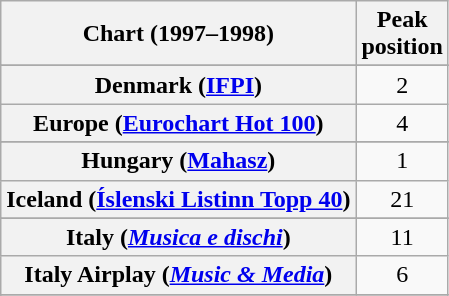<table class="wikitable sortable plainrowheaders" style="text-align:center">
<tr>
<th>Chart (1997–1998)</th>
<th>Peak<br>position</th>
</tr>
<tr>
</tr>
<tr>
</tr>
<tr>
</tr>
<tr>
</tr>
<tr>
</tr>
<tr>
</tr>
<tr>
<th scope="row">Denmark (<a href='#'>IFPI</a>)</th>
<td>2</td>
</tr>
<tr>
<th scope="row">Europe (<a href='#'>Eurochart Hot 100</a>)</th>
<td>4</td>
</tr>
<tr>
</tr>
<tr>
</tr>
<tr>
<th scope="row">Hungary (<a href='#'>Mahasz</a>)</th>
<td>1</td>
</tr>
<tr>
<th scope="row">Iceland (<a href='#'>Íslenski Listinn Topp 40</a>)</th>
<td>21</td>
</tr>
<tr>
</tr>
<tr>
<th scope="row">Italy (<em><a href='#'>Musica e dischi</a></em>)</th>
<td>11</td>
</tr>
<tr>
<th scope="row">Italy Airplay (<em><a href='#'>Music & Media</a></em>)</th>
<td>6</td>
</tr>
<tr>
</tr>
<tr>
</tr>
<tr>
</tr>
<tr>
</tr>
<tr>
</tr>
<tr>
</tr>
<tr>
</tr>
<tr>
</tr>
<tr>
</tr>
<tr>
</tr>
<tr>
</tr>
</table>
